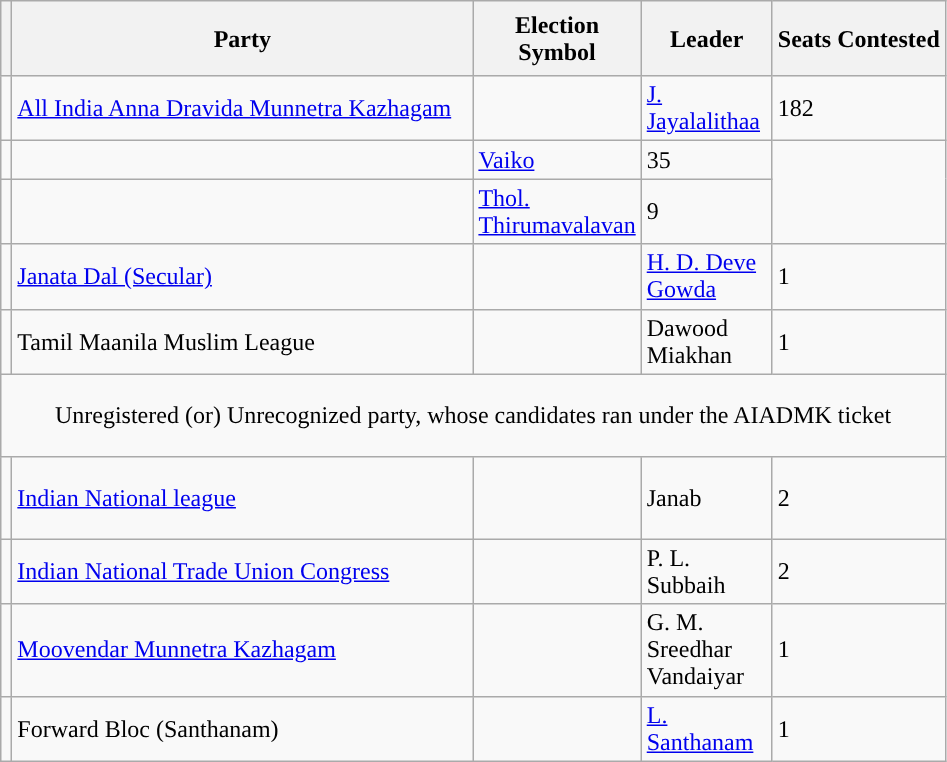<table class="wikitable">
<tr style="height: 50px;">
<th></th>
<th scope="col" style="width:300px;">Party</th>
<th scope="col" style="width:60px;">Election Symbol</th>
<th scope="col" style="width:80px;">Leader</th>
<th colspan="2">Seats Contested</th>
</tr>
<tr style="height:">
<td></td>
<td><a href='#'>All India Anna Dravida Munnetra Kazhagam</a></td>
<td></td>
<td><a href='#'>J. Jayalalithaa</a></td>
<td>182</td>
</tr>
<tr>
<td></td>
<td></td>
<td><a href='#'>Vaiko</a></td>
<td>35</td>
</tr>
<tr>
<td></td>
<td></td>
<td><a href='#'>Thol. Thirumavalavan</a></td>
<td>9</td>
</tr>
<tr>
<td></td>
<td><a href='#'>Janata Dal (Secular)</a></td>
<td></td>
<td><a href='#'>H. D. Deve Gowda</a></td>
<td>1</td>
</tr>
<tr>
<td></td>
<td>Tamil Maanila Muslim League</td>
<td></td>
<td>Dawood Miakhan</td>
<td>1</td>
</tr>
<tr style="height: 55px;">
<td colspan="5" style="text-align:center;">Unregistered (or) Unrecognized party, whose candidates ran under the AIADMK ticket</td>
</tr>
<tr style="height: 55px;">
<td></td>
<td><a href='#'>Indian National league</a></td>
<td></td>
<td>Janab</td>
<td>2</td>
</tr>
<tr>
<td></td>
<td><a href='#'>Indian National Trade Union Congress</a></td>
<td></td>
<td>P. L. Subbaih</td>
<td>2</td>
</tr>
<tr>
<td></td>
<td><a href='#'>Moovendar Munnetra Kazhagam</a></td>
<td></td>
<td>G. M. Sreedhar Vandaiyar</td>
<td>1</td>
</tr>
<tr>
<td></td>
<td>Forward Bloc (Santhanam)</td>
<td></td>
<td><a href='#'>L. Santhanam</a></td>
<td>1</td>
</tr>
</table>
